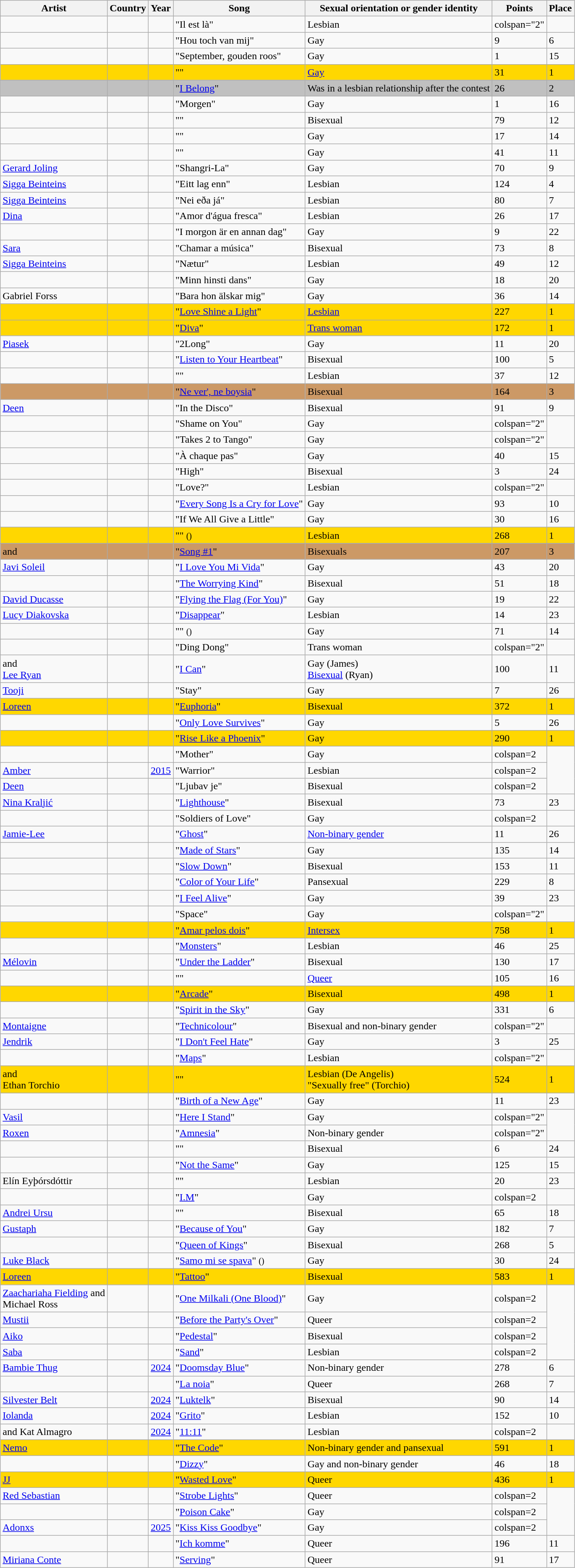<table class="sortable wikitable plainrowheaders">
<tr>
<th scope="col">Artist</th>
<th scope="col">Country</th>
<th scope="col">Year</th>
<th scope="col">Song</th>
<th scope="col">Sexual orientation or gender identity</th>
<th scope="col">Points</th>
<th scope="col">Place</th>
</tr>
<tr>
<td></td>
<td></td>
<td></td>
<td>"Il est là"</td>
<td>Lesbian</td>
<td>colspan="2" </td>
</tr>
<tr>
<td></td>
<td></td>
<td></td>
<td>"Hou toch van mij"</td>
<td>Gay</td>
<td>9</td>
<td>6</td>
</tr>
<tr>
<td></td>
<td></td>
<td></td>
<td>"September, gouden roos"</td>
<td>Gay</td>
<td>1</td>
<td>15</td>
</tr>
<tr bgcolor=gold>
<td></td>
<td></td>
<td></td>
<td>""</td>
<td><a href='#'>Gay</a></td>
<td>31</td>
<td>1</td>
</tr>
<tr style="background:silver;">
<td></td>
<td></td>
<td></td>
<td>"<a href='#'>I Belong</a>"</td>
<td>Was in a lesbian relationship after the contest</td>
<td>26</td>
<td>2</td>
</tr>
<tr>
<td></td>
<td></td>
<td></td>
<td>"Morgen"</td>
<td>Gay</td>
<td>1</td>
<td>16</td>
</tr>
<tr>
<td></td>
<td></td>
<td></td>
<td>""</td>
<td>Bisexual</td>
<td>79</td>
<td>12</td>
</tr>
<tr>
<td></td>
<td></td>
<td></td>
<td>""</td>
<td>Gay</td>
<td>17</td>
<td>14</td>
</tr>
<tr>
<td></td>
<td></td>
<td></td>
<td>""</td>
<td>Gay</td>
<td>41</td>
<td>11</td>
</tr>
<tr>
<td><a href='#'>Gerard Joling</a></td>
<td></td>
<td></td>
<td>"Shangri-La"</td>
<td>Gay</td>
<td>70</td>
<td>9</td>
</tr>
<tr>
<td><a href='#'>Sigga Beinteins</a> </td>
<td></td>
<td></td>
<td>"Eitt lag enn"</td>
<td>Lesbian</td>
<td>124</td>
<td>4</td>
</tr>
<tr>
<td><a href='#'>Sigga Beinteins</a> </td>
<td></td>
<td></td>
<td>"Nei eða já"</td>
<td>Lesbian</td>
<td>80</td>
<td>7</td>
</tr>
<tr>
<td><a href='#'>Dina</a></td>
<td></td>
<td></td>
<td>"Amor d'água fresca"</td>
<td>Lesbian</td>
<td>26</td>
<td>17</td>
</tr>
<tr>
<td></td>
<td></td>
<td></td>
<td>"I morgon är en annan dag"</td>
<td>Gay</td>
<td>9</td>
<td>22</td>
</tr>
<tr>
<td><a href='#'>Sara</a></td>
<td></td>
<td></td>
<td>"Chamar a música"</td>
<td>Bisexual</td>
<td>73</td>
<td>8</td>
</tr>
<tr>
<td><a href='#'>Sigga Beinteins</a></td>
<td></td>
<td></td>
<td>"Nætur"</td>
<td>Lesbian</td>
<td>49</td>
<td>12</td>
</tr>
<tr>
<td></td>
<td></td>
<td></td>
<td>"Minn hinsti dans"</td>
<td>Gay</td>
<td>18</td>
<td>20</td>
</tr>
<tr>
<td>Gabriel Forss</td>
<td></td>
<td></td>
<td>"Bara hon älskar mig"</td>
<td>Gay</td>
<td>36</td>
<td>14</td>
</tr>
<tr bgcolor=gold>
<td></td>
<td></td>
<td></td>
<td>"<a href='#'>Love Shine a Light</a>"</td>
<td><a href='#'>Lesbian</a></td>
<td>227</td>
<td>1</td>
</tr>
<tr bgcolor=gold>
<td></td>
<td></td>
<td></td>
<td>"<a href='#'>Diva</a>"</td>
<td><a href='#'>Trans woman</a></td>
<td>172</td>
<td>1</td>
</tr>
<tr>
<td><a href='#'>Piasek</a></td>
<td></td>
<td></td>
<td>"2Long"</td>
<td>Gay</td>
<td>11</td>
<td>20</td>
</tr>
<tr>
<td></td>
<td></td>
<td></td>
<td>"<a href='#'>Listen to Your Heartbeat</a>"</td>
<td>Bisexual</td>
<td>100</td>
<td>5</td>
</tr>
<tr>
<td></td>
<td></td>
<td></td>
<td>""</td>
<td>Lesbian</td>
<td>37</td>
<td>12</td>
</tr>
<tr style="background:#cc9966;">
<td></td>
<td></td>
<td></td>
<td>"<a href='#'>Ne ver', ne boysia</a>"</td>
<td>Bisexual</td>
<td>164</td>
<td>3</td>
</tr>
<tr>
<td><a href='#'>Deen</a></td>
<td></td>
<td></td>
<td>"In the Disco"</td>
<td>Bisexual</td>
<td>91</td>
<td>9</td>
</tr>
<tr>
<td></td>
<td></td>
<td></td>
<td>"Shame on You"</td>
<td>Gay</td>
<td>colspan="2" </td>
</tr>
<tr>
<td></td>
<td></td>
<td></td>
<td>"Takes 2 to Tango"</td>
<td>Gay</td>
<td>colspan="2" </td>
</tr>
<tr>
<td></td>
<td></td>
<td></td>
<td>"À chaque pas"</td>
<td>Gay</td>
<td>40</td>
<td>15</td>
</tr>
<tr>
<td></td>
<td></td>
<td></td>
<td>"High"</td>
<td>Bisexual</td>
<td>3</td>
<td>24</td>
</tr>
<tr>
<td></td>
<td></td>
<td></td>
<td>"Love?"</td>
<td>Lesbian</td>
<td>colspan="2" </td>
</tr>
<tr>
<td></td>
<td></td>
<td></td>
<td>"<a href='#'>Every Song Is a Cry for Love</a>"</td>
<td>Gay</td>
<td>93</td>
<td>10</td>
</tr>
<tr>
<td></td>
<td></td>
<td></td>
<td>"If We All Give a Little"</td>
<td>Gay</td>
<td>30</td>
<td>16</td>
</tr>
<tr bgcolor=gold>
<td></td>
<td></td>
<td></td>
<td>"" <small>()</small></td>
<td>Lesbian</td>
<td>268</td>
<td>1</td>
</tr>
<tr>
</tr>
<tr style="background:#cc9966;">
<td> and<br></td>
<td></td>
<td></td>
<td>"<a href='#'>Song #1</a>"</td>
<td>Bisexuals</td>
<td>207</td>
<td>3</td>
</tr>
<tr>
<td><a href='#'>Javi Soleil</a></td>
<td></td>
<td></td>
<td>"<a href='#'>I Love You Mi Vida</a>"</td>
<td>Gay</td>
<td>43</td>
<td>20</td>
</tr>
<tr>
<td></td>
<td></td>
<td></td>
<td>"<a href='#'>The Worrying Kind</a>"</td>
<td>Bisexual</td>
<td>51</td>
<td>18</td>
</tr>
<tr>
<td><a href='#'>David Ducasse</a></td>
<td></td>
<td></td>
<td>"<a href='#'>Flying the Flag (For You)</a>"</td>
<td>Gay</td>
<td>19</td>
<td>22</td>
</tr>
<tr>
<td><a href='#'>Lucy Diakovska</a></td>
<td></td>
<td></td>
<td>"<a href='#'>Disappear</a>"</td>
<td>Lesbian</td>
<td>14</td>
<td>23</td>
</tr>
<tr>
<td></td>
<td></td>
<td></td>
<td>"" <small>()</small></td>
<td>Gay</td>
<td>71</td>
<td>14</td>
</tr>
<tr>
<td></td>
<td></td>
<td></td>
<td>"Ding Dong"</td>
<td>Trans woman</td>
<td>colspan="2" </td>
</tr>
<tr>
<td> and<br> <a href='#'>Lee Ryan</a></td>
<td></td>
<td></td>
<td>"<a href='#'>I Can</a>"</td>
<td>Gay (James)<br><a href='#'>Bisexual</a> (Ryan)</td>
<td>100</td>
<td>11</td>
</tr>
<tr>
<td><a href='#'>Tooji</a></td>
<td></td>
<td></td>
<td>"Stay"</td>
<td>Gay</td>
<td>7</td>
<td>26</td>
</tr>
<tr bgcolor=gold>
<td><a href='#'>Loreen</a></td>
<td></td>
<td></td>
<td>"<a href='#'>Euphoria</a>"</td>
<td>Bisexual</td>
<td>372</td>
<td>1</td>
</tr>
<tr>
<td></td>
<td></td>
<td></td>
<td>"<a href='#'>Only Love Survives</a>"</td>
<td>Gay</td>
<td>5</td>
<td>26</td>
</tr>
<tr bgcolor=gold>
<td></td>
<td></td>
<td></td>
<td>"<a href='#'>Rise Like a Phoenix</a>"</td>
<td>Gay</td>
<td>290</td>
<td>1</td>
</tr>
<tr>
<td></td>
<td></td>
<td></td>
<td>"Mother"</td>
<td>Gay</td>
<td>colspan=2 </td>
</tr>
<tr>
<td><a href='#'>Amber</a></td>
<td></td>
<td><a href='#'>2015</a></td>
<td>"Warrior"</td>
<td>Lesbian</td>
<td>colspan=2 </td>
</tr>
<tr>
<td><a href='#'>Deen</a></td>
<td></td>
<td></td>
<td>"Ljubav je"</td>
<td>Bisexual</td>
<td>colspan=2 </td>
</tr>
<tr>
<td><a href='#'>Nina Kraljić</a></td>
<td></td>
<td></td>
<td>"<a href='#'>Lighthouse</a>"</td>
<td>Bisexual</td>
<td>73</td>
<td>23</td>
</tr>
<tr>
<td></td>
<td></td>
<td></td>
<td>"Soldiers of Love"</td>
<td>Gay</td>
<td>colspan=2 </td>
</tr>
<tr>
<td><a href='#'>Jamie-Lee</a></td>
<td></td>
<td></td>
<td>"<a href='#'>Ghost</a>"</td>
<td><a href='#'>Non-binary gender</a></td>
<td>11</td>
<td>26</td>
</tr>
<tr>
<td></td>
<td></td>
<td></td>
<td>"<a href='#'>Made of Stars</a>"</td>
<td>Gay</td>
<td>135</td>
<td>14</td>
</tr>
<tr>
<td></td>
<td></td>
<td></td>
<td>"<a href='#'>Slow Down</a>"</td>
<td>Bisexual</td>
<td>153</td>
<td>11</td>
</tr>
<tr>
<td></td>
<td></td>
<td></td>
<td>"<a href='#'>Color of Your Life</a>"</td>
<td>Pansexual</td>
<td>229</td>
<td>8</td>
</tr>
<tr>
<td></td>
<td></td>
<td></td>
<td>"<a href='#'>I Feel Alive</a>"</td>
<td>Gay</td>
<td>39</td>
<td>23</td>
</tr>
<tr>
<td></td>
<td></td>
<td></td>
<td>"Space"</td>
<td>Gay</td>
<td>colspan="2"</td>
</tr>
<tr bgcolor=gold>
<td></td>
<td></td>
<td></td>
<td>"<a href='#'>Amar pelos dois</a>"</td>
<td><a href='#'>Intersex</a></td>
<td>758</td>
<td>1</td>
</tr>
<tr>
<td></td>
<td></td>
<td></td>
<td>"<a href='#'>Monsters</a>"</td>
<td>Lesbian</td>
<td>46</td>
<td>25</td>
</tr>
<tr>
<td><a href='#'>Mélovin</a></td>
<td></td>
<td></td>
<td>"<a href='#'>Under the Ladder</a>"</td>
<td>Bisexual</td>
<td>130</td>
<td>17</td>
</tr>
<tr>
<td></td>
<td></td>
<td></td>
<td>""</td>
<td><a href='#'>Queer</a></td>
<td>105</td>
<td>16</td>
</tr>
<tr bgcolor=gold>
<td></td>
<td></td>
<td></td>
<td>"<a href='#'>Arcade</a>"</td>
<td>Bisexual</td>
<td>498</td>
<td>1</td>
</tr>
<tr>
<td></td>
<td></td>
<td></td>
<td>"<a href='#'>Spirit in the Sky</a>"</td>
<td>Gay</td>
<td>331</td>
<td>6</td>
</tr>
<tr>
<td><a href='#'>Montaigne</a></td>
<td></td>
<td></td>
<td>"<a href='#'>Technicolour</a>"</td>
<td>Bisexual and non-binary gender</td>
<td>colspan="2" </td>
</tr>
<tr>
<td><a href='#'>Jendrik</a></td>
<td></td>
<td></td>
<td>"<a href='#'>I Don't Feel Hate</a>"</td>
<td>Gay</td>
<td>3</td>
<td>25</td>
</tr>
<tr>
<td></td>
<td></td>
<td></td>
<td>"<a href='#'>Maps</a>"</td>
<td>Lesbian</td>
<td>colspan="2" </td>
</tr>
<tr bgcolor=gold>
<td> and <br>Ethan Torchio</td>
<td></td>
<td></td>
<td>""</td>
<td>Lesbian (De Angelis) <br> "Sexually free" (Torchio)</td>
<td>524</td>
<td>1</td>
</tr>
<tr>
<td></td>
<td></td>
<td></td>
<td>"<a href='#'>Birth of a New Age</a>"</td>
<td>Gay</td>
<td>11</td>
<td>23</td>
</tr>
<tr>
<td><a href='#'>Vasil</a></td>
<td></td>
<td></td>
<td>"<a href='#'>Here I Stand</a>"</td>
<td>Gay</td>
<td>colspan="2" </td>
</tr>
<tr>
<td><a href='#'>Roxen</a></td>
<td></td>
<td></td>
<td>"<a href='#'>Amnesia</a>"</td>
<td>Non-binary gender</td>
<td>colspan="2" </td>
</tr>
<tr>
<td></td>
<td></td>
<td></td>
<td>""</td>
<td>Bisexual</td>
<td>6</td>
<td>24</td>
</tr>
<tr>
<td></td>
<td></td>
<td></td>
<td>"<a href='#'>Not the Same</a>"</td>
<td>Gay</td>
<td>125</td>
<td>15</td>
</tr>
<tr>
<td>Elín Eyþórsdóttir</td>
<td></td>
<td></td>
<td>""</td>
<td>Lesbian</td>
<td>20</td>
<td>23</td>
</tr>
<tr>
<td></td>
<td></td>
<td></td>
<td>"<a href='#'>I.M</a>"</td>
<td>Gay</td>
<td>colspan=2 </td>
</tr>
<tr>
<td><a href='#'>Andrei Ursu</a></td>
<td></td>
<td></td>
<td>""</td>
<td>Bisexual</td>
<td>65</td>
<td>18</td>
</tr>
<tr>
<td><a href='#'>Gustaph</a></td>
<td></td>
<td></td>
<td>"<a href='#'>Because of You</a>"</td>
<td>Gay</td>
<td>182</td>
<td>7</td>
</tr>
<tr>
<td></td>
<td></td>
<td></td>
<td>"<a href='#'>Queen of Kings</a>"</td>
<td>Bisexual</td>
<td>268</td>
<td>5</td>
</tr>
<tr>
<td><a href='#'>Luke Black</a></td>
<td></td>
<td></td>
<td>"<a href='#'>Samo mi se spava</a>" <small>()</small></td>
<td>Gay</td>
<td>30</td>
<td>24</td>
</tr>
<tr bgcolor=gold>
<td><a href='#'>Loreen</a></td>
<td></td>
<td></td>
<td>"<a href='#'>Tattoo</a>"</td>
<td>Bisexual</td>
<td>583</td>
<td>1</td>
</tr>
<tr>
<td><a href='#'>Zaachariaha Fielding</a> and<br>Michael Ross</td>
<td></td>
<td></td>
<td>"<a href='#'>One Milkali (One Blood)</a>"</td>
<td>Gay</td>
<td>colspan=2 </td>
</tr>
<tr>
<td><a href='#'>Mustii</a></td>
<td></td>
<td></td>
<td>"<a href='#'>Before the Party's Over</a>"</td>
<td>Queer</td>
<td>colspan=2 </td>
</tr>
<tr>
<td><a href='#'>Aiko</a></td>
<td></td>
<td></td>
<td>"<a href='#'>Pedestal</a>"</td>
<td>Bisexual</td>
<td>colspan=2 </td>
</tr>
<tr>
<td><a href='#'>Saba</a></td>
<td></td>
<td></td>
<td>"<a href='#'>Sand</a>"</td>
<td>Lesbian</td>
<td>colspan=2 </td>
</tr>
<tr>
<td><a href='#'>Bambie Thug</a></td>
<td></td>
<td><a href='#'>2024</a></td>
<td>"<a href='#'>Doomsday Blue</a>"</td>
<td>Non-binary gender</td>
<td>278</td>
<td>6</td>
</tr>
<tr>
<td></td>
<td></td>
<td></td>
<td>"<a href='#'>La noia</a>"</td>
<td>Queer</td>
<td>268</td>
<td>7</td>
</tr>
<tr>
<td><a href='#'>Silvester Belt</a></td>
<td></td>
<td><a href='#'>2024</a></td>
<td>"<a href='#'>Luktelk</a>"</td>
<td>Bisexual</td>
<td>90</td>
<td>14</td>
</tr>
<tr>
<td><a href='#'>Iolanda</a></td>
<td></td>
<td><a href='#'>2024</a></td>
<td>"<a href='#'>Grito</a>"</td>
<td>Lesbian</td>
<td>152</td>
<td>10</td>
</tr>
<tr>
<td> and Kat Almagro</td>
<td></td>
<td><a href='#'>2024</a></td>
<td>"<a href='#'>11:11</a>"</td>
<td>Lesbian</td>
<td>colspan=2 </td>
</tr>
<tr bgcolor=gold>
<td><a href='#'>Nemo</a></td>
<td></td>
<td></td>
<td>"<a href='#'>The Code</a>"</td>
<td>Non-binary gender and pansexual</td>
<td>591</td>
<td>1</td>
</tr>
<tr>
<td></td>
<td></td>
<td></td>
<td>"<a href='#'>Dizzy</a>"</td>
<td>Gay and non-binary gender</td>
<td>46</td>
<td>18</td>
</tr>
<tr bgcolor=gold>
<td><a href='#'>JJ</a></td>
<td></td>
<td></td>
<td>"<a href='#'>Wasted Love</a>"</td>
<td>Queer</td>
<td>436</td>
<td>1</td>
</tr>
<tr>
<td><a href='#'>Red Sebastian</a></td>
<td></td>
<td></td>
<td>"<a href='#'>Strobe Lights</a>"</td>
<td>Queer</td>
<td>colspan=2 </td>
</tr>
<tr>
<td></td>
<td></td>
<td></td>
<td>"<a href='#'>Poison Cake</a>"</td>
<td>Gay</td>
<td>colspan=2 </td>
</tr>
<tr>
<td><a href='#'>Adonxs</a></td>
<td></td>
<td><a href='#'>2025</a></td>
<td>"<a href='#'>Kiss Kiss Goodbye</a>"</td>
<td>Gay</td>
<td>colspan=2 </td>
</tr>
<tr>
<td></td>
<td></td>
<td></td>
<td>"<a href='#'>Ich komme</a>"</td>
<td>Queer</td>
<td>196</td>
<td>11</td>
</tr>
<tr>
<td><a href='#'>Miriana Conte</a></td>
<td></td>
<td></td>
<td>"<a href='#'>Serving</a>"</td>
<td>Queer</td>
<td>91</td>
<td>17</td>
</tr>
</table>
